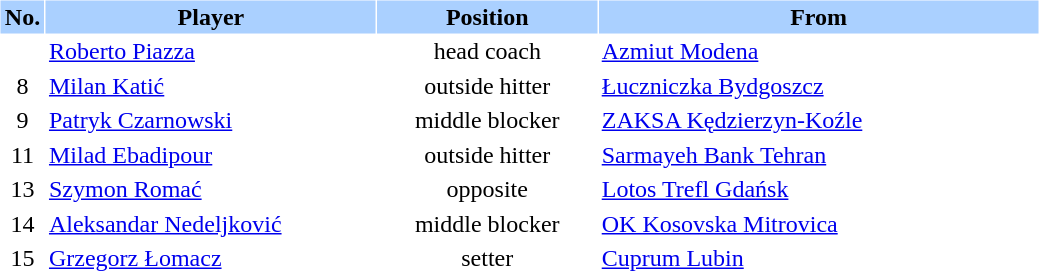<table border="0" cellspacing="1" cellpadding="2">
<tr bgcolor=#AAD0FF>
<th width=4%>No.</th>
<th width=30%>Player</th>
<th width=20%>Position</th>
<th width=40%>From</th>
</tr>
<tr>
<td align=center></td>
<td> <a href='#'>Roberto Piazza</a></td>
<td align=center>head coach</td>
<td><a href='#'>Azmiut Modena</a></td>
</tr>
<tr>
<td align=center>8</td>
<td> <a href='#'>Milan Katić</a></td>
<td align=center>outside hitter</td>
<td><a href='#'>Łuczniczka Bydgoszcz</a></td>
</tr>
<tr>
<td align=center>9</td>
<td> <a href='#'>Patryk Czarnowski</a></td>
<td align=center>middle blocker</td>
<td><a href='#'>ZAKSA Kędzierzyn-Koźle</a></td>
</tr>
<tr>
<td align=center>11</td>
<td> <a href='#'>Milad Ebadipour</a></td>
<td align=center>outside hitter</td>
<td><a href='#'>Sarmayeh Bank Tehran</a></td>
</tr>
<tr>
<td align=center>13</td>
<td> <a href='#'>Szymon Romać</a></td>
<td align=center>opposite</td>
<td><a href='#'>Lotos Trefl Gdańsk</a></td>
</tr>
<tr>
<td align=center>14</td>
<td> <a href='#'>Aleksandar Nedeljković</a></td>
<td align=center>middle blocker</td>
<td><a href='#'>OK Kosovska Mitrovica</a></td>
</tr>
<tr>
<td align=center>15</td>
<td> <a href='#'>Grzegorz Łomacz</a></td>
<td align=center>setter</td>
<td><a href='#'>Cuprum Lubin</a></td>
</tr>
<tr>
</tr>
</table>
